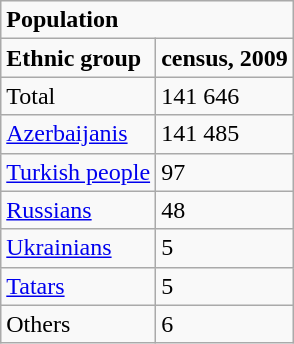<table class="wikitable">
<tr>
<td colspan="2"><strong>Population</strong></td>
</tr>
<tr>
<td><strong>Ethnic group</strong></td>
<td><strong>census, 2009</strong></td>
</tr>
<tr>
<td>Total</td>
<td>141 646</td>
</tr>
<tr>
<td><a href='#'>Azerbaijanis</a></td>
<td>141 485</td>
</tr>
<tr>
<td><a href='#'>Turkish people</a></td>
<td>97</td>
</tr>
<tr>
<td><a href='#'>Russians</a></td>
<td>48</td>
</tr>
<tr>
<td><a href='#'>Ukrainians</a></td>
<td>5</td>
</tr>
<tr>
<td><a href='#'>Tatars</a></td>
<td>5</td>
</tr>
<tr>
<td>Others</td>
<td>6</td>
</tr>
</table>
